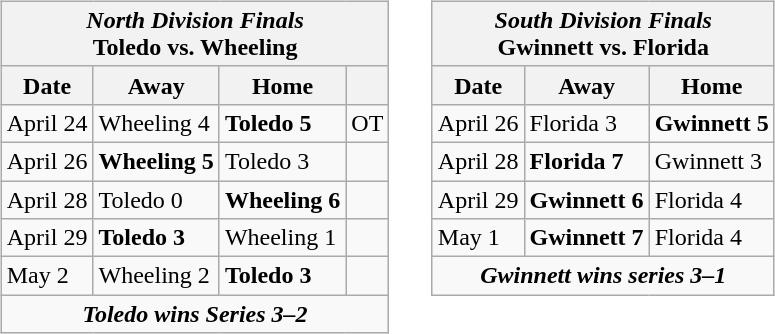<table cellspacing="10">
<tr>
<td valign="top"><br><table class="wikitable">
<tr>
<th bgcolor="#DDDDDD" colspan="4"><em>North Division Finals</em> <br> Toledo vs. Wheeling <br></th>
</tr>
<tr>
<th>Date</th>
<th>Away</th>
<th>Home</th>
<th></th>
</tr>
<tr>
<td>April 24</td>
<td>Wheeling 4</td>
<td><strong>Toledo 5</strong></td>
<td>OT</td>
</tr>
<tr>
<td>April 26</td>
<td><strong>Wheeling 5</strong></td>
<td>Toledo 3</td>
<td></td>
</tr>
<tr>
<td>April 28</td>
<td>Toledo 0</td>
<td><strong>Wheeling 6</strong></td>
<td></td>
</tr>
<tr>
<td>April 29</td>
<td><strong>Toledo 3</strong></td>
<td>Wheeling 1</td>
<td></td>
</tr>
<tr>
<td>May 2</td>
<td>Wheeling 2</td>
<td><strong>Toledo 3</strong></td>
<td></td>
</tr>
<tr align="center">
<td colspan="4"><strong><em>Toledo wins Series 3–2</em></strong></td>
</tr>
</table>
</td>
<td valign="top"><br><table class="wikitable">
<tr>
<th bgcolor="#DDDDDD" colspan="4"><em>South Division Finals</em> <br> Gwinnett vs. Florida <br></th>
</tr>
<tr>
<th>Date</th>
<th>Away</th>
<th>Home</th>
</tr>
<tr>
<td>April 26</td>
<td>Florida 3</td>
<td><strong>Gwinnett 5</strong></td>
</tr>
<tr>
<td>April 28</td>
<td><strong>Florida 7</strong></td>
<td>Gwinnett 3</td>
</tr>
<tr>
<td>April 29</td>
<td><strong>Gwinnett 6</strong></td>
<td>Florida 4</td>
</tr>
<tr>
<td>May 1</td>
<td><strong>Gwinnett 7</strong></td>
<td>Florida 4</td>
</tr>
<tr align="center">
<td colspan="4"><strong><em>Gwinnett wins series 3–1</em></strong></td>
</tr>
</table>
</td>
</tr>
</table>
